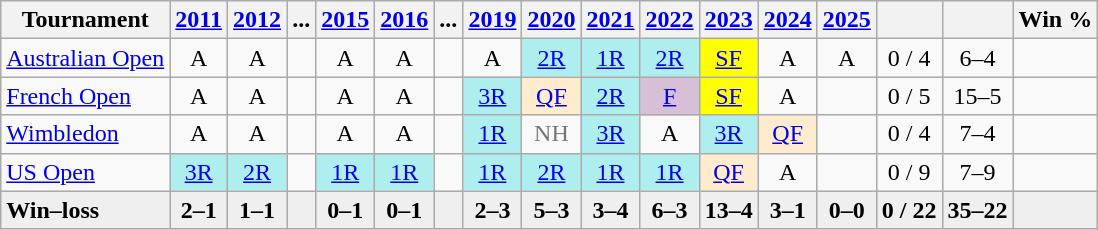<table class="wikitable" style="text-align:center">
<tr>
<th>Tournament</th>
<th><a href='#'>2011</a></th>
<th><a href='#'>2012</a></th>
<th>...</th>
<th><a href='#'>2015</a></th>
<th><a href='#'>2016</a></th>
<th>...</th>
<th><a href='#'>2019</a></th>
<th><a href='#'>2020</a></th>
<th><a href='#'>2021</a></th>
<th><a href='#'>2022</a></th>
<th><a href='#'>2023</a></th>
<th><a href='#'>2024</a></th>
<th><a href='#'>2025</a></th>
<th></th>
<th></th>
<th>Win %</th>
</tr>
<tr>
<td align="left"><a href='#'>Australian Open</a></td>
<td>A</td>
<td>A</td>
<td></td>
<td>A</td>
<td>A</td>
<td></td>
<td>A</td>
<td bgcolor=afeeee><a href='#'>2R</a></td>
<td bgcolor=afeeee><a href='#'>1R</a></td>
<td bgcolor=afeeee><a href='#'>2R</a></td>
<td bgcolor=yellow><a href='#'>SF</a></td>
<td>A</td>
<td>A</td>
<td>0 / 4</td>
<td>6–4</td>
<td></td>
</tr>
<tr>
<td align="left"><a href='#'>French Open</a></td>
<td>A</td>
<td>A</td>
<td></td>
<td>A</td>
<td>A</td>
<td></td>
<td bgcolor=afeeee><a href='#'>3R</a></td>
<td bgcolor=ffebcd><a href='#'>QF</a></td>
<td bgcolor=afeeee><a href='#'>2R</a></td>
<td bgcolor=thistle><a href='#'>F</a></td>
<td bgcolor=yellow><a href='#'>SF</a></td>
<td>A</td>
<td></td>
<td>0 / 5</td>
<td>15–5</td>
<td></td>
</tr>
<tr>
<td align="left"><a href='#'>Wimbledon</a></td>
<td>A</td>
<td>A</td>
<td></td>
<td>A</td>
<td>A</td>
<td></td>
<td bgcolor=afeeee><a href='#'>1R</a></td>
<td style=color:#767676>NH</td>
<td bgcolor=afeeee><a href='#'>3R</a></td>
<td>A</td>
<td bgcolor=afeeee><a href='#'>3R</a></td>
<td bgcolor=ffebcd><a href='#'>QF</a></td>
<td></td>
<td>0 / 4</td>
<td>7–4</td>
<td></td>
</tr>
<tr>
<td align="left"><a href='#'>US Open</a></td>
<td bgcolor=afeeee><a href='#'>3R</a></td>
<td bgcolor=afeeee><a href='#'>2R</a></td>
<td></td>
<td bgcolor=afeeee><a href='#'>1R</a></td>
<td bgcolor=afeeee><a href='#'>1R</a></td>
<td></td>
<td bgcolor=afeeee><a href='#'>1R</a></td>
<td bgcolor=afeeee><a href='#'>2R</a></td>
<td bgcolor=afeeee><a href='#'>1R</a></td>
<td bgcolor=afeeee><a href='#'>1R</a></td>
<td bgcolor=ffebcd><a href='#'>QF</a></td>
<td>A</td>
<td></td>
<td>0 / 9</td>
<td>7–9</td>
<td></td>
</tr>
<tr style="background:#efefef;font-weight:bold">
<td align="left">Win–loss</td>
<td>2–1</td>
<td>1–1</td>
<td></td>
<td>0–1</td>
<td>0–1</td>
<td></td>
<td>2–3</td>
<td>5–3</td>
<td>3–4</td>
<td>6–3</td>
<td>13–4</td>
<td>3–1</td>
<td>0–0</td>
<td>0 / 22</td>
<td>35–22</td>
<td></td>
</tr>
</table>
